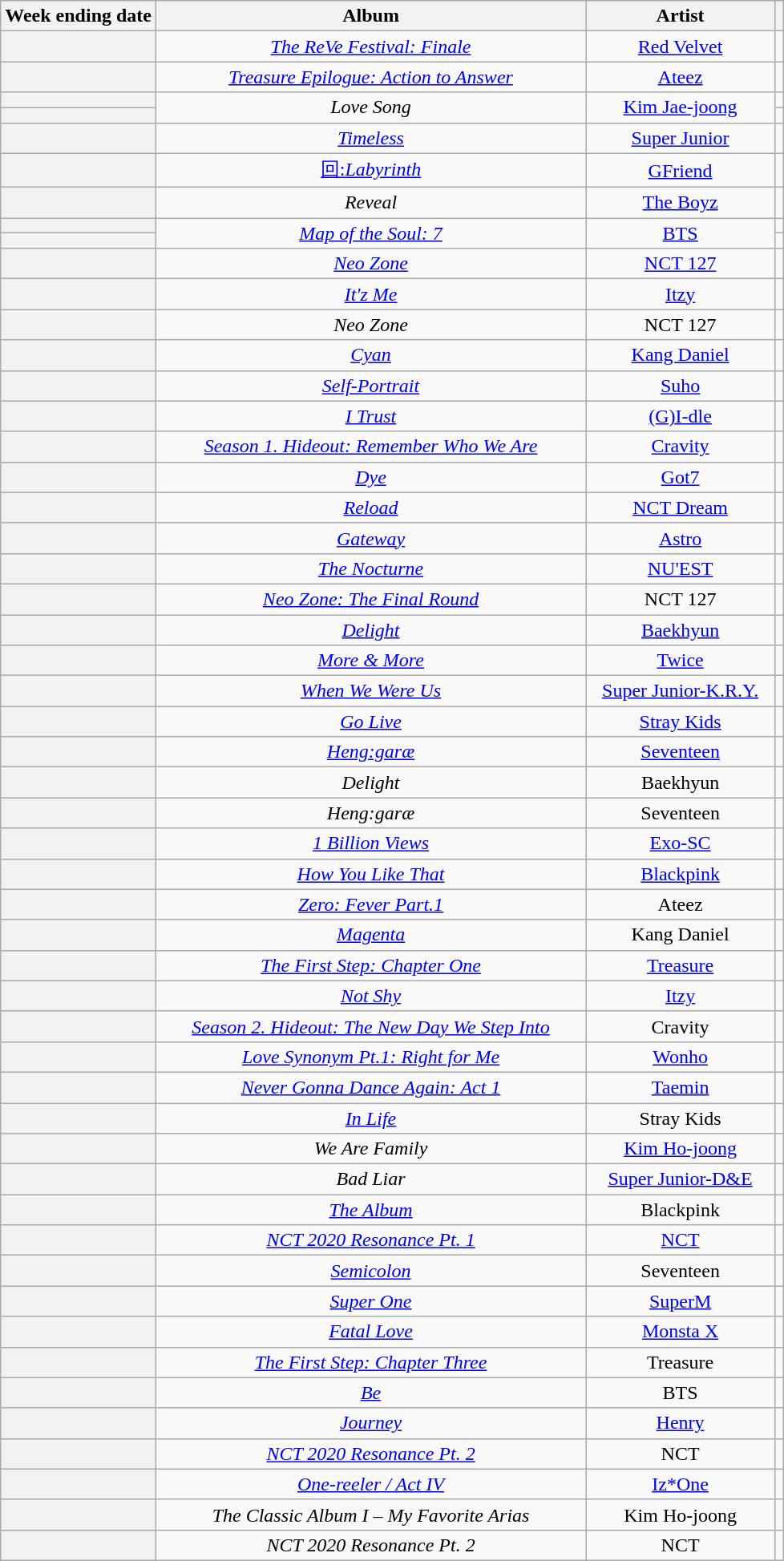<table class="wikitable sortable plainrowheaders" style="text-align:center">
<tr>
<th scope="col">Week ending date</th>
<th scope="col" width="350">Album</th>
<th scope="col" width="150">Artist</th>
<th scope="col" class="unsortable"></th>
</tr>
<tr>
<th scope="row"></th>
<td><em><a href='#'>The ReVe Festival: Finale</a></em></td>
<td><a href='#'>Red Velvet</a></td>
<td></td>
</tr>
<tr>
<th scope="row"></th>
<td><em><a href='#'>Treasure Epilogue: Action to Answer</a></em></td>
<td><a href='#'>Ateez</a></td>
<td></td>
</tr>
<tr>
<th scope="row"></th>
<td rowspan="2"><em>Love Song</em></td>
<td rowspan="2"><a href='#'>Kim Jae-joong</a></td>
<td></td>
</tr>
<tr>
<th scope="row"></th>
<td></td>
</tr>
<tr>
<th scope="row"></th>
<td><em><a href='#'>Timeless</a></em></td>
<td><a href='#'>Super Junior</a></td>
<td></td>
</tr>
<tr>
<th scope="row"></th>
<td><a href='#'>回:<em>Labyrinth</em></a></td>
<td><a href='#'>GFriend</a></td>
<td></td>
</tr>
<tr>
<th scope="row"></th>
<td><em>Reveal</em></td>
<td><a href='#'>The Boyz</a></td>
<td></td>
</tr>
<tr>
<th scope="row"></th>
<td rowspan="2"><em><a href='#'>Map of the Soul: 7</a></em></td>
<td rowspan="2"><a href='#'>BTS</a></td>
<td></td>
</tr>
<tr>
<th scope="row"></th>
<td></td>
</tr>
<tr>
<th scope="row"></th>
<td><em><a href='#'>Neo Zone</a></em></td>
<td><a href='#'>NCT 127</a></td>
<td></td>
</tr>
<tr>
<th scope="row"></th>
<td><em><a href='#'>It'z Me</a></em></td>
<td><a href='#'>Itzy</a></td>
<td></td>
</tr>
<tr>
<th scope="row"></th>
<td><em>Neo Zone</em></td>
<td>NCT 127</td>
<td></td>
</tr>
<tr>
<th scope="row"></th>
<td><em><a href='#'>Cyan</a></em></td>
<td><a href='#'>Kang Daniel</a></td>
<td></td>
</tr>
<tr>
<th scope="row"></th>
<td><em><a href='#'>Self-Portrait</a></em></td>
<td><a href='#'>Suho</a></td>
<td></td>
</tr>
<tr>
<th scope="row"></th>
<td><em><a href='#'>I Trust</a></em></td>
<td><a href='#'>(G)I-dle</a></td>
<td></td>
</tr>
<tr>
<th scope="row"></th>
<td><em><a href='#'>Season 1. Hideout: Remember Who We Are</a></em></td>
<td><a href='#'>Cravity</a></td>
<td></td>
</tr>
<tr>
<th scope="row"></th>
<td><em><a href='#'>Dye</a></em></td>
<td><a href='#'>Got7</a></td>
<td></td>
</tr>
<tr>
<th scope="row"></th>
<td><em><a href='#'>Reload</a></em></td>
<td><a href='#'>NCT Dream</a></td>
<td></td>
</tr>
<tr>
<th scope="row"></th>
<td><em><a href='#'>Gateway</a></em></td>
<td><a href='#'>Astro</a></td>
<td></td>
</tr>
<tr>
<th scope="row"></th>
<td><em><a href='#'>The Nocturne</a></em></td>
<td><a href='#'>NU'EST</a></td>
<td></td>
</tr>
<tr>
<th scope="row"></th>
<td><em><a href='#'>Neo Zone: The Final Round</a></em></td>
<td>NCT 127</td>
<td></td>
</tr>
<tr>
<th scope="row"></th>
<td><em><a href='#'>Delight</a></em></td>
<td><a href='#'>Baekhyun</a></td>
<td></td>
</tr>
<tr>
<th scope="row"></th>
<td><em><a href='#'>More & More</a></em></td>
<td><a href='#'>Twice</a></td>
<td></td>
</tr>
<tr>
<th scope="row"></th>
<td><em><a href='#'>When We Were Us</a></em></td>
<td><a href='#'>Super Junior-K.R.Y.</a></td>
<td></td>
</tr>
<tr>
<th scope="row"></th>
<td><em><a href='#'>Go Live</a></em></td>
<td><a href='#'>Stray Kids</a></td>
<td></td>
</tr>
<tr>
<th scope="row"></th>
<td><em><a href='#'>Heng:garæ</a></em></td>
<td><a href='#'>Seventeen</a></td>
<td></td>
</tr>
<tr>
<th scope="row"></th>
<td><em>Delight</em></td>
<td>Baekhyun</td>
<td></td>
</tr>
<tr>
<th scope="row"></th>
<td><em>Heng:garæ</em></td>
<td>Seventeen</td>
<td></td>
</tr>
<tr>
<th scope="row"></th>
<td><em><a href='#'>1 Billion Views</a></em></td>
<td><a href='#'>Exo-SC</a></td>
<td></td>
</tr>
<tr>
<th scope="row"></th>
<td><em><a href='#'>How You Like That</a></em></td>
<td><a href='#'>Blackpink</a></td>
<td></td>
</tr>
<tr>
<th scope="row"></th>
<td><em><a href='#'>Zero: Fever Part.1</a></em></td>
<td>Ateez</td>
<td></td>
</tr>
<tr>
<th scope="row"></th>
<td><em><a href='#'>Magenta</a></em></td>
<td>Kang Daniel</td>
<td></td>
</tr>
<tr>
<th scope="row"></th>
<td><em><a href='#'>The First Step: Chapter One</a></em></td>
<td><a href='#'>Treasure</a></td>
<td></td>
</tr>
<tr>
<th scope="row"></th>
<td><em><a href='#'>Not Shy</a></em></td>
<td><a href='#'>Itzy</a></td>
<td></td>
</tr>
<tr>
<th scope="row"></th>
<td><em><a href='#'>Season 2. Hideout: The New Day We Step Into</a></em></td>
<td>Cravity</td>
<td></td>
</tr>
<tr>
<th scope="row"></th>
<td><em><a href='#'>Love Synonym Pt.1: Right for Me</a></em></td>
<td><a href='#'>Wonho</a></td>
<td></td>
</tr>
<tr>
<th scope="row"></th>
<td><em><a href='#'>Never Gonna Dance Again: Act 1</a></em></td>
<td><a href='#'>Taemin</a></td>
<td></td>
</tr>
<tr>
<th scope="row"></th>
<td><em><a href='#'>In Life</a></em></td>
<td>Stray Kids</td>
<td></td>
</tr>
<tr>
<th scope="row"></th>
<td><em>We Are Family</em></td>
<td><a href='#'>Kim Ho-joong</a></td>
<td></td>
</tr>
<tr>
<th scope="row"></th>
<td><em>Bad Liar</em></td>
<td><a href='#'>Super Junior-D&E</a></td>
<td></td>
</tr>
<tr>
<th scope="row"></th>
<td><em><a href='#'>The Album</a></em></td>
<td>Blackpink</td>
<td></td>
</tr>
<tr>
<th scope="row"></th>
<td><em><a href='#'>NCT 2020 Resonance Pt. 1</a></em></td>
<td><a href='#'>NCT</a></td>
<td></td>
</tr>
<tr>
<th scope="row"></th>
<td><em><a href='#'>Semicolon</a></em></td>
<td>Seventeen</td>
<td></td>
</tr>
<tr>
<th scope="row"></th>
<td><em><a href='#'>Super One</a></em></td>
<td><a href='#'>SuperM</a></td>
<td></td>
</tr>
<tr>
<th scope="row"></th>
<td><em><a href='#'>Fatal Love</a></em></td>
<td><a href='#'>Monsta X</a></td>
<td></td>
</tr>
<tr>
<th scope="row"></th>
<td><em><a href='#'>The First Step: Chapter Three</a></em></td>
<td>Treasure</td>
<td></td>
</tr>
<tr>
<th scope="row"></th>
<td><em><a href='#'>Be</a></em></td>
<td>BTS</td>
<td></td>
</tr>
<tr>
<th scope="row"></th>
<td><em><a href='#'>Journey</a></em></td>
<td><a href='#'>Henry</a></td>
<td></td>
</tr>
<tr>
<th scope="row"></th>
<td><em><a href='#'>NCT 2020 Resonance Pt. 2</a></em></td>
<td>NCT</td>
<td></td>
</tr>
<tr>
<th scope="row"></th>
<td><em><a href='#'>One-reeler / Act IV</a></em></td>
<td><a href='#'>Iz*One</a></td>
<td></td>
</tr>
<tr>
<th scope="row"></th>
<td><em>The Classic Album I – My Favorite Arias</em></td>
<td>Kim Ho-joong</td>
<td></td>
</tr>
<tr>
<th scope="row"></th>
<td><em>NCT 2020 Resonance Pt. 2</em></td>
<td>NCT</td>
<td></td>
</tr>
</table>
